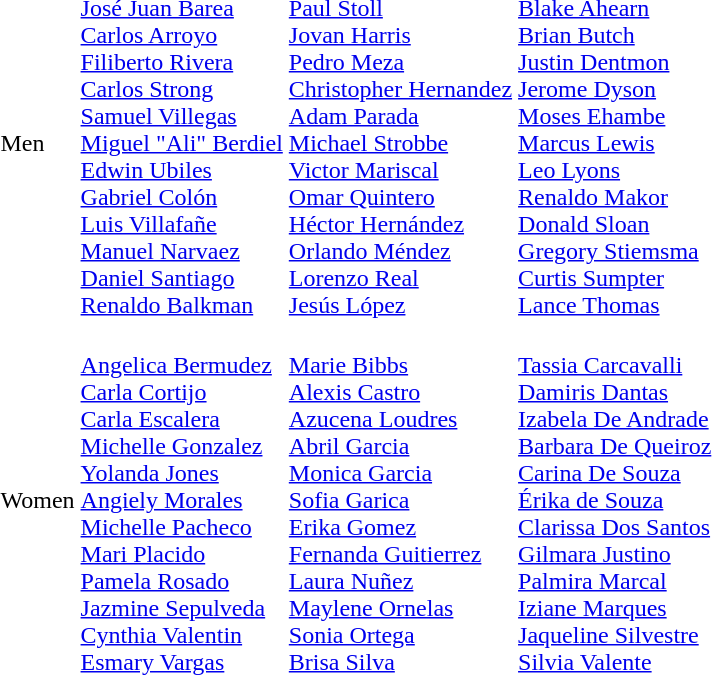<table>
<tr>
<td>Men <br></td>
<td><br><a href='#'>José Juan Barea</a><br><a href='#'>Carlos Arroyo</a><br><a href='#'>Filiberto Rivera</a><br><a href='#'>Carlos Strong</a><br><a href='#'>Samuel Villegas</a><br><a href='#'>Miguel "Ali" Berdiel</a><br><a href='#'>Edwin Ubiles</a><br><a href='#'>Gabriel Colón</a><br><a href='#'>Luis Villafañe</a><br><a href='#'>Manuel Narvaez</a><br><a href='#'>Daniel Santiago</a><br><a href='#'>Renaldo Balkman</a></td>
<td><br><a href='#'>Paul Stoll</a><br><a href='#'>Jovan Harris</a><br><a href='#'>Pedro Meza</a><br><a href='#'>Christopher Hernandez</a><br><a href='#'>Adam Parada</a><br><a href='#'>Michael Strobbe</a><br><a href='#'>Victor Mariscal</a><br><a href='#'>Omar Quintero</a><br><a href='#'>Héctor Hernández</a><br><a href='#'>Orlando Méndez</a><br><a href='#'>Lorenzo Real</a><br><a href='#'>Jesús López</a></td>
<td><br><a href='#'>Blake Ahearn</a><br><a href='#'>Brian Butch</a><br><a href='#'>Justin Dentmon</a><br><a href='#'>Jerome Dyson</a><br><a href='#'>Moses Ehambe</a><br><a href='#'>Marcus Lewis</a><br><a href='#'>Leo Lyons</a><br><a href='#'>Renaldo Makor</a><br><a href='#'>Donald Sloan</a><br><a href='#'>Gregory Stiemsma</a><br><a href='#'>Curtis Sumpter</a><br><a href='#'>Lance Thomas</a></td>
</tr>
<tr>
<td>Women <br></td>
<td><br><a href='#'>Angelica Bermudez</a><br><a href='#'>Carla Cortijo</a><br><a href='#'>Carla Escalera</a><br><a href='#'>Michelle Gonzalez</a><br><a href='#'>Yolanda Jones</a><br><a href='#'>Angiely Morales</a><br><a href='#'>Michelle Pacheco</a><br><a href='#'>Mari Placido</a><br><a href='#'>Pamela Rosado</a><br><a href='#'>Jazmine Sepulveda</a><br><a href='#'>Cynthia Valentin</a><br><a href='#'>Esmary Vargas</a></td>
<td><br><a href='#'>Marie Bibbs</a><br><a href='#'>Alexis Castro</a><br><a href='#'>Azucena Loudres</a><br><a href='#'>Abril Garcia</a><br><a href='#'>Monica Garcia</a><br><a href='#'>Sofia Garica</a><br><a href='#'>Erika Gomez</a><br><a href='#'>Fernanda Guitierrez</a><br><a href='#'>Laura Nuñez</a><br><a href='#'>Maylene Ornelas</a><br><a href='#'>Sonia Ortega</a><br><a href='#'>Brisa Silva</a></td>
<td><br><a href='#'>Tassia Carcavalli</a><br><a href='#'>Damiris Dantas</a><br><a href='#'>Izabela De Andrade</a><br><a href='#'>Barbara De Queiroz</a><br><a href='#'>Carina De Souza</a><br><a href='#'>Érika de Souza</a><br><a href='#'>Clarissa Dos Santos</a><br><a href='#'>Gilmara Justino</a><br><a href='#'>Palmira Marcal</a><br><a href='#'>Iziane Marques</a><br><a href='#'>Jaqueline Silvestre</a><br><a href='#'>Silvia Valente</a></td>
</tr>
</table>
